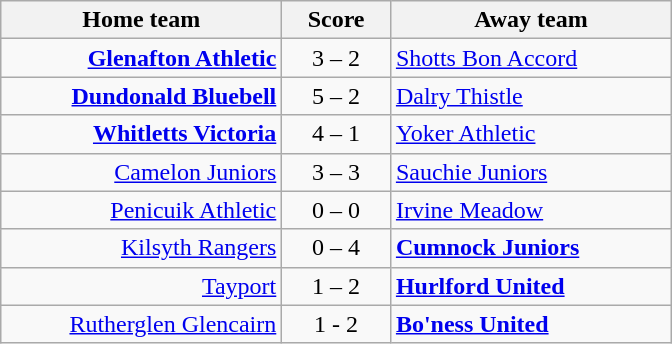<table border=0 cellpadding=4 cellspacing=0>
<tr>
<td valign="top"><br><table class="wikitable" style="border-collapse: collapse;">
<tr>
<th align="right" width="180">Home team</th>
<th align="center" width="65"> Score </th>
<th align="left" width="180">Away team</th>
</tr>
<tr>
<td style="text-align: right;"><strong><a href='#'>Glenafton Athletic</a></strong></td>
<td style="text-align: center;">3 – 2</td>
<td style="text-align: left;"><a href='#'>Shotts Bon Accord</a></td>
</tr>
<tr>
<td style="text-align: right;"><strong><a href='#'>Dundonald Bluebell</a></strong></td>
<td style="text-align: center;">5 – 2</td>
<td style="text-align: left;"><a href='#'>Dalry Thistle</a></td>
</tr>
<tr>
<td style="text-align: right;"><strong><a href='#'>Whitletts Victoria</a></strong></td>
<td style="text-align: center;">4 – 1</td>
<td style="text-align: left;"><a href='#'>Yoker Athletic</a></td>
</tr>
<tr>
<td style="text-align: right;"><a href='#'>Camelon Juniors</a></td>
<td style="text-align: center;">3 – 3</td>
<td style="text-align: left;"><a href='#'>Sauchie Juniors</a></td>
</tr>
<tr>
<td style="text-align: right;"><a href='#'>Penicuik Athletic</a></td>
<td style="text-align: center;">0 – 0</td>
<td style="text-align: left;"><a href='#'>Irvine Meadow</a></td>
</tr>
<tr>
<td style="text-align: right;"><a href='#'>Kilsyth Rangers</a></td>
<td style="text-align: center;">0 – 4</td>
<td style="text-align: left;"><strong><a href='#'>Cumnock Juniors</a></strong></td>
</tr>
<tr>
<td style="text-align: right;"><a href='#'>Tayport</a></td>
<td style="text-align: center;">1 – 2</td>
<td style="text-align: left;"><strong><a href='#'>Hurlford United</a></strong></td>
</tr>
<tr>
<td style="text-align: right;"><a href='#'>Rutherglen Glencairn</a></td>
<td style="text-align: center;">1 - 2</td>
<td style="text-align: left;"><strong><a href='#'>Bo'ness United</a></strong></td>
</tr>
</table>
</td>
</tr>
</table>
